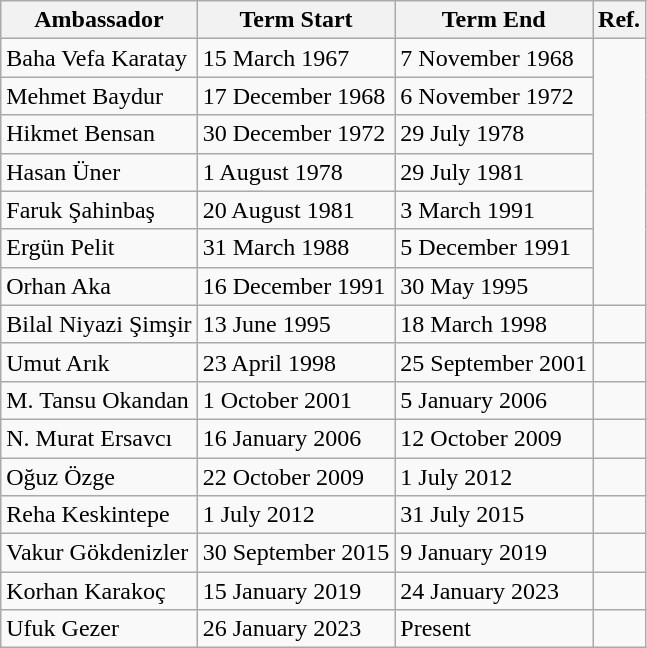<table class="wikitable">
<tr>
<th>Ambassador</th>
<th>Term Start</th>
<th>Term End</th>
<th>Ref.</th>
</tr>
<tr>
<td>Baha Vefa Karatay</td>
<td>15 March 1967</td>
<td>7 November 1968</td>
<td rowspan="7"></td>
</tr>
<tr>
<td>Mehmet Baydur</td>
<td>17 December 1968</td>
<td>6 November 1972</td>
</tr>
<tr>
<td>Hikmet Bensan</td>
<td>30 December 1972</td>
<td>29 July 1978</td>
</tr>
<tr>
<td>Hasan Üner</td>
<td>1 August 1978</td>
<td>29 July 1981</td>
</tr>
<tr>
<td>Faruk Şahinbaş</td>
<td>20 August 1981</td>
<td>3 March 1991</td>
</tr>
<tr>
<td>Ergün Pelit</td>
<td>31 March 1988</td>
<td>5 December 1991</td>
</tr>
<tr>
<td>Orhan Aka</td>
<td>16 December 1991</td>
<td>30 May 1995</td>
</tr>
<tr>
<td>Bilal Niyazi Şimşir</td>
<td>13 June 1995</td>
<td>18 March 1998</td>
<td></td>
</tr>
<tr>
<td>Umut Arık</td>
<td>23 April 1998</td>
<td>25 September 2001</td>
<td></td>
</tr>
<tr>
<td>M. Tansu Okandan</td>
<td>1 October 2001</td>
<td>5 January 2006</td>
<td></td>
</tr>
<tr>
<td>N. Murat Ersavcı</td>
<td>16 January 2006</td>
<td>12 October 2009</td>
<td></td>
</tr>
<tr>
<td>Oğuz Özge</td>
<td>22 October 2009</td>
<td>1 July 2012</td>
<td></td>
</tr>
<tr>
<td>Reha Keskintepe</td>
<td>1 July 2012</td>
<td>31 July 2015</td>
<td></td>
</tr>
<tr>
<td>Vakur Gökdenizler</td>
<td>30 September 2015</td>
<td>9 January 2019</td>
<td></td>
</tr>
<tr>
<td>Korhan Karakoç</td>
<td>15 January 2019</td>
<td>24 January 2023</td>
<td></td>
</tr>
<tr>
<td>Ufuk Gezer</td>
<td>26 January 2023</td>
<td>Present</td>
<td></td>
</tr>
</table>
